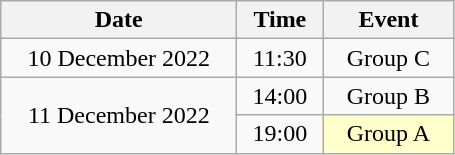<table class = "wikitable" style="text-align:center;">
<tr>
<th width=150>Date</th>
<th width=50>Time</th>
<th width=80>Event</th>
</tr>
<tr>
<td>10 December 2022</td>
<td>11:30</td>
<td>Group C</td>
</tr>
<tr>
<td rowspan=2>11 December 2022</td>
<td>14:00</td>
<td>Group B</td>
</tr>
<tr>
<td>19:00</td>
<td bgcolor=ffffcc>Group A</td>
</tr>
</table>
